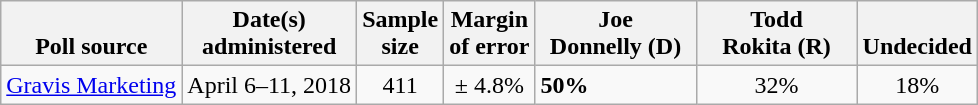<table class="wikitable">
<tr valign=bottom>
<th>Poll source</th>
<th>Date(s)<br>administered</th>
<th>Sample<br>size</th>
<th>Margin<br>of error</th>
<th style="width:100px;">Joe<br>Donnelly (D)</th>
<th style="width:100px;">Todd<br>Rokita (R)</th>
<th>Undecided</th>
</tr>
<tr>
<td><a href='#'>Gravis Marketing</a></td>
<td align=center>April 6–11, 2018</td>
<td align=center>411</td>
<td align=center>± 4.8%</td>
<td><strong>50%</strong></td>
<td align=center>32%</td>
<td align=center>18%</td>
</tr>
</table>
